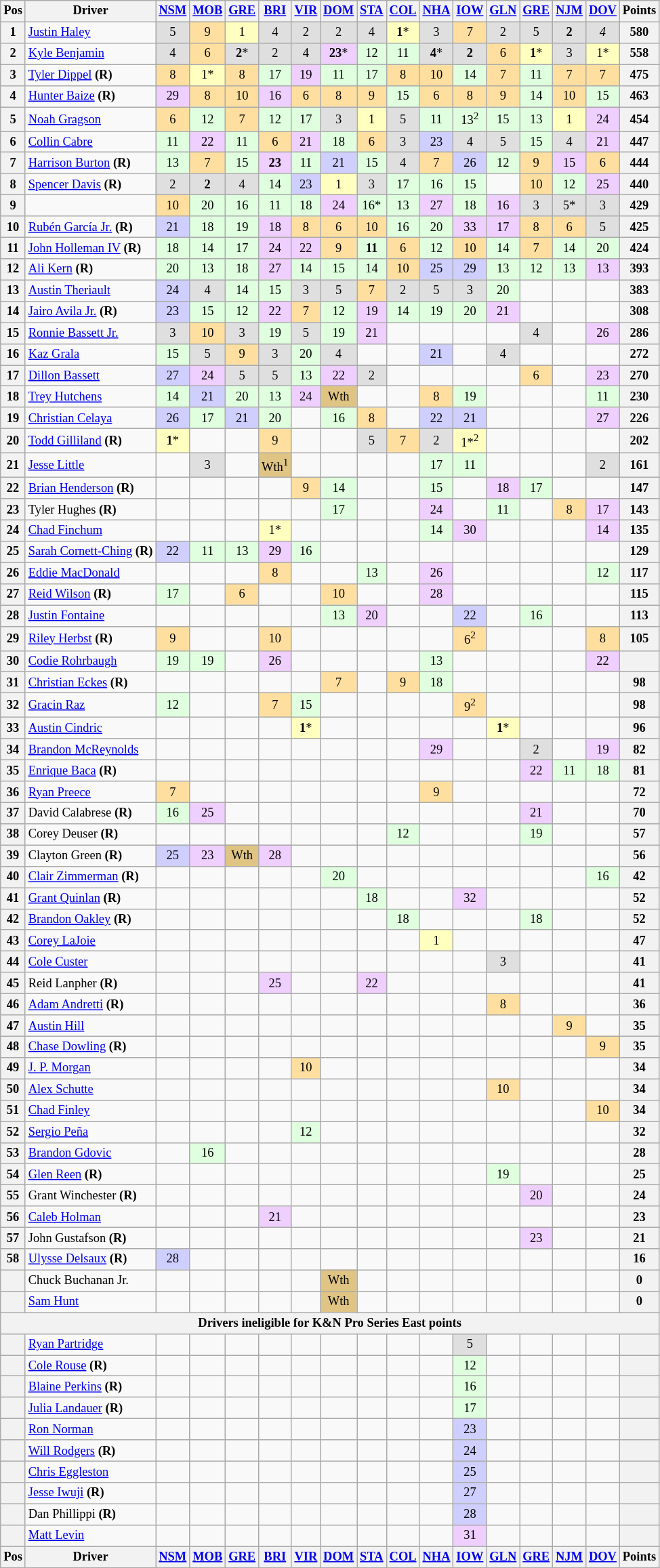<table class="wikitable" style="font-size:77%; text-align:center;">
<tr>
<th>Pos</th>
<th>Driver</th>
<th><a href='#'>NSM</a></th>
<th><a href='#'>MOB</a></th>
<th><a href='#'>GRE</a></th>
<th><a href='#'>BRI</a></th>
<th><a href='#'>VIR</a></th>
<th><a href='#'>DOM</a></th>
<th><a href='#'>STA</a></th>
<th><a href='#'>COL</a></th>
<th><a href='#'>NHA</a></th>
<th><a href='#'>IOW</a></th>
<th><a href='#'>GLN</a></th>
<th><a href='#'>GRE</a></th>
<th><a href='#'>NJM</a></th>
<th><a href='#'>DOV</a></th>
<th>Points</th>
</tr>
<tr>
<th>1</th>
<td align="left"><a href='#'>Justin Haley</a></td>
<td style="background:#DFDFDF;">5</td>
<td style="background:#FFDF9F;">9</td>
<td style="background:#FFFFBF;">1</td>
<td style="background:#DFDFDF;">4</td>
<td style="background:#DFDFDF;">2</td>
<td style="background:#DFDFDF;">2</td>
<td style="background:#DFDFDF;">4</td>
<td style="background:#FFFFBF;"><strong>1</strong>*</td>
<td style="background:#DFDFDF;">3</td>
<td style="background:#FFDF9F;">7</td>
<td style="background:#DFDFDF;">2</td>
<td style="background:#DFDFDF;">5</td>
<td style="background:#DFDFDF;"><strong>2</strong></td>
<td style="background:#DFDFDF;"><em>4</em></td>
<th>580</th>
</tr>
<tr>
<th>2</th>
<td align="left"><a href='#'>Kyle Benjamin</a></td>
<td style="background:#DFDFDF;">4</td>
<td style="background:#FFDF9F;">6</td>
<td style="background:#DFDFDF;"><strong>2</strong>*</td>
<td style="background:#DFDFDF;">2</td>
<td style="background:#DFDFDF;">4</td>
<td style="background:#EFCFFF;"><strong>23</strong>*</td>
<td style="background:#DFFFDF;">12</td>
<td style="background:#DFFFDF;">11</td>
<td style="background:#DFDFDF;"><strong>4</strong>*</td>
<td style="background:#DFDFDF;"><strong>2</strong></td>
<td style="background:#FFDF9F;">6</td>
<td style="background:#FFFFBF;"><strong>1</strong>*</td>
<td style="background:#DFDFDF;">3</td>
<td style="background:#FFFFBF;">1*</td>
<th>558</th>
</tr>
<tr>
<th>3</th>
<td align="left"><a href='#'>Tyler Dippel</a> <strong>(R)</strong></td>
<td style="background:#FFDF9F;">8</td>
<td style="background:#FFFFBF;">1*</td>
<td style="background:#FFDF9F;">8</td>
<td style="background:#DFFFDF;">17</td>
<td style="background:#EFCFFF;">19</td>
<td style="background:#DFFFDF;">11</td>
<td style="background:#DFFFDF;">17</td>
<td style="background:#FFDF9F;">8</td>
<td style="background:#FFDF9F;">10</td>
<td style="background:#DFFFDF;">14</td>
<td style="background:#FFDF9F;">7</td>
<td style="background:#DFFFDF;">11</td>
<td style="background:#FFDF9F;">7</td>
<td style="background:#FFDF9F;">7</td>
<th>475</th>
</tr>
<tr>
<th>4</th>
<td align="left"><a href='#'>Hunter Baize</a> <strong>(R)</strong></td>
<td style="background:#EFCFFF;">29</td>
<td style="background:#FFDF9F;">8</td>
<td style="background:#FFDF9F;">10</td>
<td style="background:#EFCFFF;">16</td>
<td style="background:#FFDF9F;">6</td>
<td style="background:#FFDF9F;">8</td>
<td style="background:#FFDF9F;">9</td>
<td style="background:#DFFFDF;">15</td>
<td style="background:#FFDF9F;">6</td>
<td style="background:#FFDF9F;">8</td>
<td style="background:#FFDF9F;">9</td>
<td style="background:#DFFFDF;">14</td>
<td style="background:#FFDF9F;">10</td>
<td style="background:#DFFFDF;">15</td>
<th>463</th>
</tr>
<tr>
<th>5</th>
<td align="left"><a href='#'>Noah Gragson</a></td>
<td style="background:#FFDF9F;">6</td>
<td style="background:#DFFFDF;">12</td>
<td style="background:#FFDF9F;">7</td>
<td style="background:#DFFFDF;">12</td>
<td style="background:#DFFFDF;">17</td>
<td style="background:#DFDFDF;">3</td>
<td style="background:#FFFFBF;">1</td>
<td style="background:#DFDFDF;">5</td>
<td style="background:#DFFFDF;">11</td>
<td style="background:#DFFFDF;">13<sup>2</sup></td>
<td style="background:#DFFFDF;">15</td>
<td style="background:#DFFFDF;">13</td>
<td style="background:#FFFFBF;">1</td>
<td style="background:#EFCFFF;">24</td>
<th>454</th>
</tr>
<tr>
<th>6</th>
<td align="left"><a href='#'>Collin Cabre</a></td>
<td style="background:#DFFFDF;">11</td>
<td style="background:#EFCFFF;">22</td>
<td style="background:#DFFFDF;">11</td>
<td style="background:#FFDF9F;">6</td>
<td style="background:#EFCFFF;">21</td>
<td style="background:#DFFFDF;">18</td>
<td style="background:#FFDF9F;">6</td>
<td style="background:#DFDFDF;">3</td>
<td style="background:#CFCFFF;">23</td>
<td style="background:#DFDFDF;">4</td>
<td style="background:#DFDFDF;">5</td>
<td style="background:#DFFFDF;">15</td>
<td style="background:#DFDFDF;">4</td>
<td style="background:#EFCFFF;">21</td>
<th>447</th>
</tr>
<tr>
<th>7</th>
<td align="left"><a href='#'>Harrison Burton</a> <strong>(R)</strong></td>
<td style="background:#DFFFDF;">13</td>
<td style="background:#FFDF9F;">7</td>
<td style="background:#DFFFDF;">15</td>
<td style="background:#EFCFFF;"><strong>23</strong></td>
<td style="background:#DFFFDF;">11</td>
<td style="background:#CFCFFF;">21</td>
<td style="background:#DFFFDF;">15</td>
<td style="background:#DFDFDF;">4</td>
<td style="background:#FFDF9F;">7</td>
<td style="background:#CFCFFF;">26</td>
<td style="background:#DFFFDF;">12</td>
<td style="background:#FFDF9F;">9</td>
<td style="background:#EFCFFF;">15</td>
<td style="background:#FFDF9F;">6</td>
<th>444</th>
</tr>
<tr>
<th>8</th>
<td align="left"><a href='#'>Spencer Davis</a> <strong>(R)</strong></td>
<td style="background:#DFDFDF;">2</td>
<td style="background:#DFDFDF;"><strong>2</strong></td>
<td style="background:#DFDFDF;">4</td>
<td style="background:#DFFFDF;">14</td>
<td style="background:#CFCFFF;">23</td>
<td style="background:#FFFFBF;">1</td>
<td style="background:#DFDFDF;">3</td>
<td style="background:#DFFFDF;">17</td>
<td style="background:#DFFFDF;">16</td>
<td style="background:#DFFFDF;">15</td>
<td></td>
<td style="background:#FFDF9F;">10</td>
<td style="background:#DFFFDF;">12</td>
<td style="background:#EFCFFF;">25</td>
<th>440</th>
</tr>
<tr>
<th>9</th>
<td align="left"></td>
<td style="background:#FFDF9F;">10</td>
<td style="background:#DFFFDF;">20</td>
<td style="background:#DFFFDF;">16</td>
<td style="background:#DFFFDF;">11</td>
<td style="background:#DFFFDF;">18</td>
<td style="background:#EFCFFF;">24</td>
<td style="background:#DFFFDF;">16*</td>
<td style="background:#DFFFDF;">13</td>
<td style="background:#EFCFFF;">27</td>
<td style="background:#DFFFDF;">18</td>
<td style="background:#EFCFFF;">16</td>
<td style="background:#DFDFDF;">3</td>
<td style="background:#DFDFDF;">5*</td>
<td style="background:#DFDFDF;">3</td>
<th>429</th>
</tr>
<tr>
<th>10</th>
<td align="left"><a href='#'>Rubén García Jr.</a> <strong>(R)</strong></td>
<td style="background:#CFCFFF;">21</td>
<td style="background:#DFFFDF;">18</td>
<td style="background:#DFFFDF;">19</td>
<td style="background:#EFCFFF;">18</td>
<td style="background:#FFDF9F;">8</td>
<td style="background:#FFDF9F;">6</td>
<td style="background:#FFDF9F;">10</td>
<td style="background:#DFFFDF;">16</td>
<td style="background:#DFFFDF;">20</td>
<td style="background:#EFCFFF;">33</td>
<td style="background:#EFCFFF;">17</td>
<td style="background:#FFDF9F;">8</td>
<td style="background:#FFDF9F;">6</td>
<td style="background:#DFDFDF;">5</td>
<th>425</th>
</tr>
<tr>
<th>11</th>
<td align="left"><a href='#'>John Holleman IV</a> <strong>(R)</strong></td>
<td style="background:#DFFFDF;">18</td>
<td style="background:#DFFFDF;">14</td>
<td style="background:#DFFFDF;">17</td>
<td style="background:#EFCFFF;">24</td>
<td style="background:#EFCFFF;">22</td>
<td style="background:#FFDF9F;">9</td>
<td style="background:#DFFFDF;"><strong>11</strong></td>
<td style="background:#FFDF9F;">6</td>
<td style="background:#DFFFDF;">12</td>
<td style="background:#FFDF9F;">10</td>
<td style="background:#DFFFDF;">14</td>
<td style="background:#FFDF9F;">7</td>
<td style="background:#DFFFDF;">14</td>
<td style="background:#DFFFDF;">20</td>
<th>424</th>
</tr>
<tr>
<th>12</th>
<td align="left"><a href='#'>Ali Kern</a> <strong>(R)</strong></td>
<td style="background:#DFFFDF;">20</td>
<td style="background:#DFFFDF;">13</td>
<td style="background:#DFFFDF;">18</td>
<td style="background:#EFCFFF;">27</td>
<td style="background:#DFFFDF;">14</td>
<td style="background:#DFFFDF;">15</td>
<td style="background:#DFFFDF;">14</td>
<td style="background:#FFDF9F;">10</td>
<td style="background:#CFCFFF;">25</td>
<td style="background:#CFCFFF;">29</td>
<td style="background:#DFFFDF;">13</td>
<td style="background:#DFFFDF;">12</td>
<td style="background:#DFFFDF;">13</td>
<td style="background:#EFCFFF;">13</td>
<th>393</th>
</tr>
<tr>
<th>13</th>
<td align="left"><a href='#'>Austin Theriault</a></td>
<td style="background:#CFCFFF;">24</td>
<td style="background:#DFDFDF;">4</td>
<td style="background:#DFFFDF;">14</td>
<td style="background:#DFFFDF;">15</td>
<td style="background:#DFDFDF;">3</td>
<td style="background:#DFDFDF;">5</td>
<td style="background:#FFDF9F;">7</td>
<td style="background:#DFDFDF;">2</td>
<td style="background:#DFDFDF;">5</td>
<td style="background:#DFDFDF;">3</td>
<td style="background:#DFFFDF;">20</td>
<td></td>
<td></td>
<td></td>
<th>383</th>
</tr>
<tr>
<th>14</th>
<td align="left"><a href='#'>Jairo Avila Jr.</a> <strong>(R)</strong></td>
<td style="background:#CFCFFF;">23</td>
<td style="background:#DFFFDF;">15</td>
<td style="background:#DFFFDF;">12</td>
<td style="background:#EFCFFF;">22</td>
<td style="background:#FFDF9F;">7</td>
<td style="background:#DFFFDF;">12</td>
<td style="background:#EFCFFF;">19</td>
<td style="background:#DFFFDF;">14</td>
<td style="background:#DFFFDF;">19</td>
<td style="background:#DFFFDF;">20</td>
<td style="background:#EFCFFF;">21</td>
<td></td>
<td></td>
<td></td>
<th>308</th>
</tr>
<tr>
<th>15</th>
<td align="left"><a href='#'>Ronnie Bassett Jr.</a></td>
<td style="background:#DFDFDF;">3</td>
<td style="background:#FFDF9F;">10</td>
<td style="background:#DFDFDF;">3</td>
<td style="background:#DFFFDF;">19</td>
<td style="background:#DFDFDF;">5</td>
<td style="background:#DFFFDF;">19</td>
<td style="background:#EFCFFF;">21</td>
<td></td>
<td></td>
<td></td>
<td></td>
<td style="background:#DFDFDF;">4</td>
<td></td>
<td style="background:#EFCFFF;">26</td>
<th>286</th>
</tr>
<tr>
<th>16</th>
<td align="left"><a href='#'>Kaz Grala</a></td>
<td style="background:#DFFFDF;">15</td>
<td style="background:#DFDFDF;">5</td>
<td style="background:#FFDF9F;">9</td>
<td style="background:#DFDFDF;">3</td>
<td style="background:#DFFFDF;">20</td>
<td style="background:#DFDFDF;">4</td>
<td></td>
<td></td>
<td style="background:#CFCFFF;">21</td>
<td></td>
<td style="background:#DFDFDF;">4</td>
<td></td>
<td></td>
<td></td>
<th>272</th>
</tr>
<tr>
<th>17</th>
<td align="left"><a href='#'>Dillon Bassett</a></td>
<td style="background:#CFCFFF;">27</td>
<td style="background:#EFCFFF;">24</td>
<td style="background:#DFDFDF;">5</td>
<td style="background:#DFDFDF;">5</td>
<td style="background:#DFFFDF;">13</td>
<td style="background:#EFCFFF;">22</td>
<td style="background:#DFDFDF;">2</td>
<td></td>
<td></td>
<td></td>
<td></td>
<td style="background:#FFDF9F;">6</td>
<td></td>
<td style="background:#EFCFFF;">23</td>
<th>270</th>
</tr>
<tr>
<th>18</th>
<td align="left"><a href='#'>Trey Hutchens</a></td>
<td style="background:#DFFFDF;">14</td>
<td style="background:#CFCFFF;">21</td>
<td style="background:#DFFFDF;">20</td>
<td style="background:#DFFFDF;">13</td>
<td style="background:#EFCFFF;">24</td>
<td style="background:#DFC484;">Wth</td>
<td></td>
<td></td>
<td style="background:#FFDF9F;">8</td>
<td style="background:#DFFFDF;">19</td>
<td></td>
<td></td>
<td></td>
<td style="background:#DFFFDF;">11</td>
<th>230</th>
</tr>
<tr>
<th>19</th>
<td align="left"><a href='#'>Christian Celaya</a></td>
<td style="background:#CFCFFF;">26</td>
<td style="background:#DFFFDF;">17</td>
<td style="background:#CFCFFF;">21</td>
<td style="background:#DFFFDF;">20</td>
<td></td>
<td style="background:#DFFFDF;">16</td>
<td style="background:#FFDF9F;">8</td>
<td></td>
<td style="background:#CFCFFF;">22</td>
<td style="background:#CFCFFF;">21</td>
<td></td>
<td></td>
<td></td>
<td style="background:#EFCFFF;">27</td>
<th>226</th>
</tr>
<tr>
<th>20</th>
<td align="left"><a href='#'>Todd Gilliland</a> <strong>(R)</strong></td>
<td style="background:#FFFFBF;"><strong>1</strong>*</td>
<td></td>
<td></td>
<td style="background:#FFDF9F;">9</td>
<td></td>
<td></td>
<td style="background:#DFDFDF;">5</td>
<td style="background:#FFDF9F;">7</td>
<td style="background:#DFDFDF;">2</td>
<td style="background:#FFFFBF;">1*<sup>2</sup></td>
<td></td>
<td></td>
<td></td>
<td></td>
<th>202</th>
</tr>
<tr>
<th>21</th>
<td align="left"><a href='#'>Jesse Little</a></td>
<td></td>
<td style="background:#DFDFDF;">3</td>
<td></td>
<td style="background:#DFC484;">Wth<sup>1</sup></td>
<td></td>
<td></td>
<td></td>
<td></td>
<td style="background:#DFFFDF;">17</td>
<td style="background:#DFFFDF;">11</td>
<td></td>
<td></td>
<td></td>
<td style="background:#DFDFDF;">2</td>
<th>161</th>
</tr>
<tr>
<th>22</th>
<td align="left"><a href='#'>Brian Henderson</a> <strong>(R)</strong></td>
<td></td>
<td></td>
<td></td>
<td></td>
<td style="background:#FFDF9F;">9</td>
<td style="background:#DFFFDF;">14</td>
<td></td>
<td></td>
<td style="background:#DFFFDF;">15</td>
<td></td>
<td style="background:#EFCFFF;">18</td>
<td style="background:#DFFFDF;">17</td>
<td></td>
<td></td>
<th>147</th>
</tr>
<tr>
<th>23</th>
<td align="left">Tyler Hughes <strong>(R)</strong></td>
<td></td>
<td></td>
<td></td>
<td></td>
<td></td>
<td style="background:#DFFFDF;">17</td>
<td></td>
<td></td>
<td style="background:#EFCFFF;">24</td>
<td></td>
<td style="background:#DFFFDF;">11</td>
<td></td>
<td style="background:#FFDF9F;">8</td>
<td style="background:#EFCFFF;">17</td>
<th>143</th>
</tr>
<tr>
<th>24</th>
<td align="left"><a href='#'>Chad Finchum</a></td>
<td></td>
<td></td>
<td></td>
<td style="background:#FFFFBF;">1*</td>
<td></td>
<td></td>
<td></td>
<td></td>
<td style="background:#DFFFDF;">14</td>
<td style="background:#EFCFFF;">30</td>
<td></td>
<td></td>
<td></td>
<td style="background:#EFCFFF;">14</td>
<th>135</th>
</tr>
<tr>
<th>25</th>
<td align="left"><a href='#'>Sarah Cornett-Ching</a> <strong>(R)</strong></td>
<td style="background:#CFCFFF;">22</td>
<td style="background:#DFFFDF;">11</td>
<td style="background:#DFFFDF;">13</td>
<td style="background:#EFCFFF;">29</td>
<td style="background:#DFFFDF;">16</td>
<td></td>
<td></td>
<td></td>
<td></td>
<td></td>
<td></td>
<td></td>
<td></td>
<td></td>
<th>129</th>
</tr>
<tr>
<th>26</th>
<td align="left"><a href='#'>Eddie MacDonald</a></td>
<td></td>
<td></td>
<td></td>
<td style="background:#FFDF9F;">8</td>
<td></td>
<td></td>
<td style="background:#DFFFDF;">13</td>
<td></td>
<td style="background:#EFCFFF;">26</td>
<td></td>
<td></td>
<td></td>
<td></td>
<td style="background:#DFFFDF;">12</td>
<th>117</th>
</tr>
<tr>
<th>27</th>
<td align="left"><a href='#'>Reid Wilson</a> <strong>(R)</strong></td>
<td style="background:#DFFFDF;">17</td>
<td></td>
<td style="background:#FFDF9F;">6</td>
<td></td>
<td></td>
<td style="background:#FFDF9F;">10</td>
<td></td>
<td></td>
<td style="background:#EFCFFF;">28</td>
<td></td>
<td></td>
<td></td>
<td></td>
<td></td>
<th>115</th>
</tr>
<tr>
<th>28</th>
<td align="left"><a href='#'>Justin Fontaine</a></td>
<td></td>
<td></td>
<td></td>
<td></td>
<td></td>
<td style="background:#DFFFDF;">13</td>
<td style="background:#EFCFFF;">20</td>
<td></td>
<td></td>
<td style="background:#CFCFFF;">22</td>
<td></td>
<td style="background:#DFFFDF;">16</td>
<td></td>
<td></td>
<th>113</th>
</tr>
<tr>
<th>29</th>
<td align="left"><a href='#'>Riley Herbst</a> <strong>(R)</strong></td>
<td style="background:#FFDF9F;">9</td>
<td></td>
<td></td>
<td style="background:#FFDF9F;">10</td>
<td></td>
<td></td>
<td></td>
<td></td>
<td></td>
<td style="background:#FFDF9F;">6<sup>2</sup></td>
<td></td>
<td></td>
<td></td>
<td style="background:#FFDF9F;">8</td>
<th>105</th>
</tr>
<tr>
<th>30</th>
<td align="left"><a href='#'>Codie Rohrbaugh</a></td>
<td style="background:#DFFFDF;">19</td>
<td style="background:#DFFFDF;">19</td>
<td></td>
<td style="background:#EFCFFF;">26</td>
<td></td>
<td></td>
<td></td>
<td></td>
<td style="background:#DFFFDF;">13</td>
<td></td>
<td></td>
<td></td>
<td></td>
<td style="background:#EFCFFF;">22</td>
<th></th>
</tr>
<tr>
<th>31</th>
<td align="left"><a href='#'>Christian Eckes</a> <strong>(R)</strong></td>
<td></td>
<td></td>
<td></td>
<td></td>
<td></td>
<td style="background:#FFDF9F;">7</td>
<td></td>
<td style="background:#FFDF9F;">9</td>
<td style="background:#DFFFDF;">18</td>
<td></td>
<td></td>
<td></td>
<td></td>
<td></td>
<th>98</th>
</tr>
<tr>
<th>32</th>
<td align="left"><a href='#'>Gracin Raz</a></td>
<td style="background:#DFFFDF;">12</td>
<td></td>
<td></td>
<td style="background:#FFDF9F;">7</td>
<td style="background:#DFFFDF;">15</td>
<td></td>
<td></td>
<td></td>
<td></td>
<td style="background:#FFDF9F;">9<sup>2</sup></td>
<td></td>
<td></td>
<td></td>
<td></td>
<th>98</th>
</tr>
<tr>
<th>33</th>
<td align="left"><a href='#'>Austin Cindric</a></td>
<td></td>
<td></td>
<td></td>
<td></td>
<td style="background:#FFFFBF;"><strong>1</strong>*</td>
<td></td>
<td></td>
<td></td>
<td></td>
<td></td>
<td style="background:#FFFFBF;"><strong>1</strong>*</td>
<td></td>
<td></td>
<td></td>
<th>96</th>
</tr>
<tr>
<th>34</th>
<td align="left"><a href='#'>Brandon McReynolds</a></td>
<td></td>
<td></td>
<td></td>
<td></td>
<td></td>
<td></td>
<td></td>
<td></td>
<td style="background:#EFCFFF;">29</td>
<td></td>
<td></td>
<td style="background:#DFDFDF;">2</td>
<td></td>
<td style="background:#EFCFFF;">19</td>
<th>82</th>
</tr>
<tr>
<th>35</th>
<td align="left"><a href='#'>Enrique Baca</a> <strong>(R)</strong></td>
<td></td>
<td></td>
<td></td>
<td></td>
<td></td>
<td></td>
<td></td>
<td></td>
<td></td>
<td></td>
<td></td>
<td style="background:#EFCFFF;">22</td>
<td style="background:#DFFFDF;">11</td>
<td style="background:#DFFFDF;">18</td>
<th>81</th>
</tr>
<tr>
<th>36</th>
<td align="left"><a href='#'>Ryan Preece</a></td>
<td style="background:#FFDF9F;">7</td>
<td></td>
<td></td>
<td></td>
<td></td>
<td></td>
<td></td>
<td></td>
<td style="background:#FFDF9F;">9</td>
<td></td>
<td></td>
<td></td>
<td></td>
<td></td>
<th>72</th>
</tr>
<tr>
<th>37</th>
<td align="left">David Calabrese <strong>(R)</strong></td>
<td style="background:#DFFFDF;">16</td>
<td style="background:#EFCFFF;">25</td>
<td></td>
<td></td>
<td></td>
<td></td>
<td></td>
<td></td>
<td></td>
<td></td>
<td></td>
<td style="background:#EFCFFF;">21</td>
<td></td>
<td></td>
<th>70</th>
</tr>
<tr>
<th>38</th>
<td align="left">Corey Deuser <strong>(R)</strong></td>
<td></td>
<td></td>
<td></td>
<td></td>
<td></td>
<td></td>
<td></td>
<td style="background:#DFFFDF;">12</td>
<td></td>
<td></td>
<td></td>
<td style="background:#DFFFDF;">19</td>
<td></td>
<td></td>
<th>57</th>
</tr>
<tr>
<th>39</th>
<td align="left">Clayton Green <strong>(R)</strong></td>
<td style="background:#CFCFFF;">25</td>
<td style="background:#EFCFFF;">23</td>
<td style="background:#DFC484;">Wth</td>
<td style="background:#EFCFFF;">28</td>
<td></td>
<td></td>
<td></td>
<td></td>
<td></td>
<td></td>
<td></td>
<td></td>
<td></td>
<td></td>
<th>56</th>
</tr>
<tr>
<th>40</th>
<td align="left"><a href='#'>Clair Zimmerman</a> <strong>(R)</strong></td>
<td></td>
<td></td>
<td></td>
<td></td>
<td></td>
<td style="background:#DFFFDF;">20</td>
<td></td>
<td></td>
<td></td>
<td></td>
<td></td>
<td></td>
<td></td>
<td style="background:#DFFFDF;">16</td>
<th>42</th>
</tr>
<tr>
<th>41</th>
<td align="left"><a href='#'>Grant Quinlan</a> <strong>(R)</strong></td>
<td></td>
<td></td>
<td></td>
<td></td>
<td></td>
<td></td>
<td style="background:#DFFFDF;">18</td>
<td></td>
<td></td>
<td style="background:#EFCFFF;">32</td>
<td></td>
<td></td>
<td></td>
<td></td>
<th>52</th>
</tr>
<tr>
<th>42</th>
<td align="left"><a href='#'>Brandon Oakley</a> <strong>(R)</strong></td>
<td></td>
<td></td>
<td></td>
<td></td>
<td></td>
<td></td>
<td></td>
<td style="background:#DFFFDF;">18</td>
<td></td>
<td></td>
<td></td>
<td style="background:#DFFFDF;">18</td>
<td></td>
<td></td>
<th>52</th>
</tr>
<tr>
<th>43</th>
<td align="left"><a href='#'>Corey LaJoie</a></td>
<td></td>
<td></td>
<td></td>
<td></td>
<td></td>
<td></td>
<td></td>
<td></td>
<td style="background:#FFFFBF;">1</td>
<td></td>
<td></td>
<td></td>
<td></td>
<td></td>
<th>47</th>
</tr>
<tr>
<th>44</th>
<td align="left"><a href='#'>Cole Custer</a></td>
<td></td>
<td></td>
<td></td>
<td></td>
<td></td>
<td></td>
<td></td>
<td></td>
<td></td>
<td></td>
<td style="background:#DFDFDF;">3</td>
<td></td>
<td></td>
<td></td>
<th>41</th>
</tr>
<tr>
<th>45</th>
<td align="left">Reid Lanpher <strong>(R)</strong></td>
<td></td>
<td></td>
<td></td>
<td style="background:#EFCFFF;">25</td>
<td></td>
<td></td>
<td style="background:#EFCFFF;">22</td>
<td></td>
<td></td>
<td></td>
<td></td>
<td></td>
<td></td>
<td></td>
<th>41</th>
</tr>
<tr>
<th>46</th>
<td align="left"><a href='#'>Adam Andretti</a> <strong>(R)</strong></td>
<td></td>
<td></td>
<td></td>
<td></td>
<td></td>
<td></td>
<td></td>
<td></td>
<td></td>
<td></td>
<td style="background:#FFDF9F;">8</td>
<td></td>
<td></td>
<td></td>
<th>36</th>
</tr>
<tr>
<th>47</th>
<td align="left"><a href='#'>Austin Hill</a></td>
<td></td>
<td></td>
<td></td>
<td></td>
<td></td>
<td></td>
<td></td>
<td></td>
<td></td>
<td></td>
<td></td>
<td></td>
<td style="background:#FFDF9F;">9</td>
<td></td>
<th>35</th>
</tr>
<tr>
<th>48</th>
<td align="left"><a href='#'>Chase Dowling</a> <strong>(R)</strong></td>
<td></td>
<td></td>
<td></td>
<td></td>
<td></td>
<td></td>
<td></td>
<td></td>
<td></td>
<td></td>
<td></td>
<td></td>
<td></td>
<td style="background:#FFDF9F;">9</td>
<th>35</th>
</tr>
<tr>
<th>49</th>
<td align="left"><a href='#'>J. P. Morgan</a></td>
<td></td>
<td></td>
<td></td>
<td></td>
<td style="background:#FFDF9F;">10</td>
<td></td>
<td></td>
<td></td>
<td></td>
<td></td>
<td></td>
<td></td>
<td></td>
<td></td>
<th>34</th>
</tr>
<tr>
<th>50</th>
<td align="left"><a href='#'>Alex Schutte</a></td>
<td></td>
<td></td>
<td></td>
<td></td>
<td></td>
<td></td>
<td></td>
<td></td>
<td></td>
<td></td>
<td style="background:#FFDF9F;">10</td>
<td></td>
<td></td>
<td></td>
<th>34</th>
</tr>
<tr>
<th>51</th>
<td align="left"><a href='#'>Chad Finley</a></td>
<td></td>
<td></td>
<td></td>
<td></td>
<td></td>
<td></td>
<td></td>
<td></td>
<td></td>
<td></td>
<td></td>
<td></td>
<td></td>
<td style="background:#FFDF9F;">10</td>
<th>34</th>
</tr>
<tr>
<th>52</th>
<td align="left"><a href='#'>Sergio Peña</a></td>
<td></td>
<td></td>
<td></td>
<td></td>
<td style="background:#DFFFDF;">12</td>
<td></td>
<td></td>
<td></td>
<td></td>
<td></td>
<td></td>
<td></td>
<td></td>
<td></td>
<th>32</th>
</tr>
<tr>
<th>53</th>
<td align="left"><a href='#'>Brandon Gdovic</a></td>
<td></td>
<td style="background:#DFFFDF;">16</td>
<td></td>
<td></td>
<td></td>
<td></td>
<td></td>
<td></td>
<td></td>
<td></td>
<td></td>
<td></td>
<td></td>
<td></td>
<th>28</th>
</tr>
<tr>
<th>54</th>
<td align="left"><a href='#'>Glen Reen</a> <strong>(R)</strong></td>
<td></td>
<td></td>
<td></td>
<td></td>
<td></td>
<td></td>
<td></td>
<td></td>
<td></td>
<td></td>
<td style="background:#DFFFDF;">19</td>
<td></td>
<td></td>
<td></td>
<th>25</th>
</tr>
<tr>
<th>55</th>
<td align="left">Grant Winchester <strong>(R)</strong></td>
<td></td>
<td></td>
<td></td>
<td></td>
<td></td>
<td></td>
<td></td>
<td></td>
<td></td>
<td></td>
<td></td>
<td style="background:#EFCFFF;">20</td>
<td></td>
<td></td>
<th>24</th>
</tr>
<tr>
<th>56</th>
<td align="left"><a href='#'>Caleb Holman</a></td>
<td></td>
<td></td>
<td></td>
<td style="background:#EFCFFF;">21</td>
<td></td>
<td></td>
<td></td>
<td></td>
<td></td>
<td></td>
<td></td>
<td></td>
<td></td>
<td></td>
<th>23</th>
</tr>
<tr>
<th>57</th>
<td align="left">John Gustafson <strong>(R)</strong></td>
<td></td>
<td></td>
<td></td>
<td></td>
<td></td>
<td></td>
<td></td>
<td></td>
<td></td>
<td></td>
<td></td>
<td style="background:#EFCFFF;">23</td>
<td></td>
<td></td>
<th>21</th>
</tr>
<tr>
<th>58</th>
<td align="left"><a href='#'>Ulysse Delsaux</a> <strong>(R)</strong></td>
<td style="background:#CFCFFF;">28</td>
<td></td>
<td></td>
<td></td>
<td></td>
<td></td>
<td></td>
<td></td>
<td></td>
<td></td>
<td></td>
<td></td>
<td></td>
<td></td>
<th>16</th>
</tr>
<tr>
<th></th>
<td align="left">Chuck Buchanan Jr.</td>
<td></td>
<td></td>
<td></td>
<td></td>
<td></td>
<td style="background:#DFC484;">Wth</td>
<td></td>
<td></td>
<td></td>
<td></td>
<td></td>
<td></td>
<td></td>
<td></td>
<th>0</th>
</tr>
<tr>
<th></th>
<td align="left"><a href='#'>Sam Hunt</a></td>
<td></td>
<td></td>
<td></td>
<td></td>
<td></td>
<td style="background:#DFC484;">Wth</td>
<td></td>
<td></td>
<td></td>
<td></td>
<td></td>
<td></td>
<td></td>
<td></td>
<th>0</th>
</tr>
<tr>
<th colspan=17>Drivers ineligible for K&N Pro Series East points</th>
</tr>
<tr>
<th></th>
<td align="left"><a href='#'>Ryan Partridge</a></td>
<td></td>
<td></td>
<td></td>
<td></td>
<td></td>
<td></td>
<td></td>
<td></td>
<td></td>
<td style="background:#DFDFDF;">5</td>
<td></td>
<td></td>
<td></td>
<td></td>
<th></th>
</tr>
<tr>
<th></th>
<td align="left"><a href='#'>Cole Rouse</a> <strong>(R)</strong></td>
<td></td>
<td></td>
<td></td>
<td></td>
<td></td>
<td></td>
<td></td>
<td></td>
<td></td>
<td style="background:#DFFFDF;">12</td>
<td></td>
<td></td>
<td></td>
<td></td>
<th></th>
</tr>
<tr>
<th></th>
<td align="left"><a href='#'>Blaine Perkins</a> <strong>(R)</strong></td>
<td></td>
<td></td>
<td></td>
<td></td>
<td></td>
<td></td>
<td></td>
<td></td>
<td></td>
<td style="background:#DFFFDF;">16</td>
<td></td>
<td></td>
<td></td>
<td></td>
<th></th>
</tr>
<tr>
<th></th>
<td align="left"><a href='#'>Julia Landauer</a> <strong>(R)</strong></td>
<td></td>
<td></td>
<td></td>
<td></td>
<td></td>
<td></td>
<td></td>
<td></td>
<td></td>
<td style="background:#DFFFDF;">17</td>
<td></td>
<td></td>
<td></td>
<td></td>
<th></th>
</tr>
<tr>
<th></th>
<td align="left"><a href='#'>Ron Norman</a></td>
<td></td>
<td></td>
<td></td>
<td></td>
<td></td>
<td></td>
<td></td>
<td></td>
<td></td>
<td style="background:#CFCFFF;">23</td>
<td></td>
<td></td>
<td></td>
<td></td>
<th></th>
</tr>
<tr>
<th></th>
<td align="left"><a href='#'>Will Rodgers</a> <strong>(R)</strong></td>
<td></td>
<td></td>
<td></td>
<td></td>
<td></td>
<td></td>
<td></td>
<td></td>
<td></td>
<td style="background:#CFCFFF;">24</td>
<td></td>
<td></td>
<td></td>
<td></td>
<th></th>
</tr>
<tr>
<th></th>
<td align="left"><a href='#'>Chris Eggleston</a></td>
<td></td>
<td></td>
<td></td>
<td></td>
<td></td>
<td></td>
<td></td>
<td></td>
<td></td>
<td style="background:#CFCFFF;">25</td>
<td></td>
<td></td>
<td></td>
<td></td>
<th></th>
</tr>
<tr>
<th></th>
<td align="left"><a href='#'>Jesse Iwuji</a> <strong>(R)</strong></td>
<td></td>
<td></td>
<td></td>
<td></td>
<td></td>
<td></td>
<td></td>
<td></td>
<td></td>
<td style="background:#CFCFFF;">27</td>
<td></td>
<td></td>
<td></td>
<td></td>
<th></th>
</tr>
<tr>
<th></th>
<td align="left">Dan Phillippi <strong>(R)</strong></td>
<td></td>
<td></td>
<td></td>
<td></td>
<td></td>
<td></td>
<td></td>
<td></td>
<td></td>
<td style="background:#CFCFFF;">28</td>
<td></td>
<td></td>
<td></td>
<td></td>
<th></th>
</tr>
<tr>
<th></th>
<td align="left"><a href='#'>Matt Levin</a></td>
<td></td>
<td></td>
<td></td>
<td></td>
<td></td>
<td></td>
<td></td>
<td></td>
<td></td>
<td style="background:#EFCFFF;">31</td>
<td></td>
<td></td>
<td></td>
<td></td>
<th></th>
</tr>
<tr>
<th>Pos</th>
<th>Driver</th>
<th><a href='#'>NSM</a></th>
<th><a href='#'>MOB</a></th>
<th><a href='#'>GRE</a></th>
<th><a href='#'>BRI</a></th>
<th><a href='#'>VIR</a></th>
<th><a href='#'>DOM</a></th>
<th><a href='#'>STA</a></th>
<th><a href='#'>COL</a></th>
<th><a href='#'>NHA</a></th>
<th><a href='#'>IOW</a></th>
<th><a href='#'>GLN</a></th>
<th><a href='#'>GRE</a></th>
<th><a href='#'>NJM</a></th>
<th><a href='#'>DOV</a></th>
<th>Points</th>
</tr>
</table>
